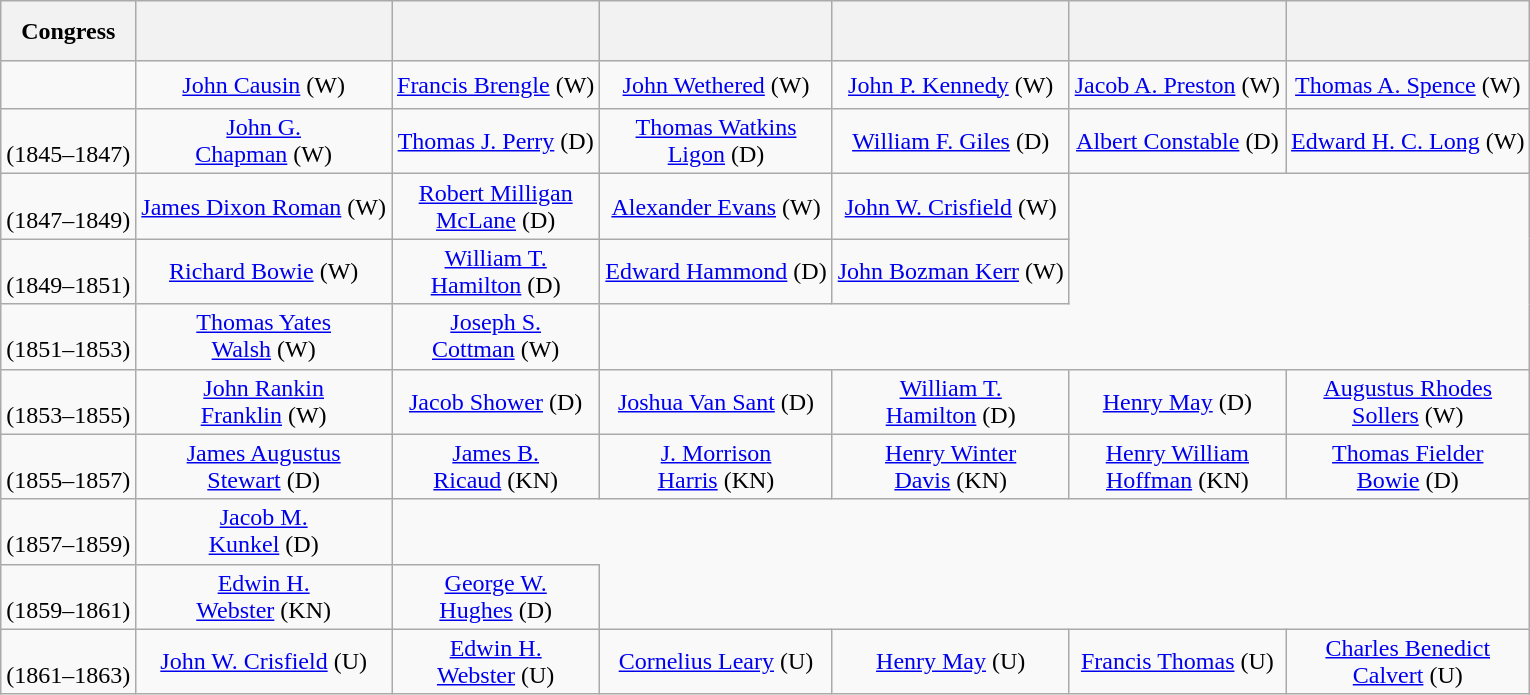<table class=wikitable style="text-align:center">
<tr style="height:2.5em">
<th>Congress</th>
<th></th>
<th></th>
<th></th>
<th></th>
<th></th>
<th></th>
</tr>
<tr style="height:2em">
<td><strong></strong><br></td>
<td><a href='#'>John Causin</a> (W)</td>
<td><a href='#'>Francis Brengle</a> (W)</td>
<td><a href='#'>John Wethered</a> (W)</td>
<td><a href='#'>John P. Kennedy</a> (W)</td>
<td><a href='#'>Jacob A. Preston</a> (W)</td>
<td><a href='#'>Thomas A. Spence</a> (W)</td>
</tr>
<tr style="height:2em">
<td><strong></strong><br>(1845–1847)</td>
<td><a href='#'>John G.<br>Chapman</a> (W)</td>
<td><a href='#'>Thomas J. Perry</a> (D)</td>
<td><a href='#'>Thomas Watkins<br>Ligon</a> (D)</td>
<td><a href='#'>William F. Giles</a> (D)</td>
<td><a href='#'>Albert Constable</a> (D)</td>
<td><a href='#'>Edward H. C. Long</a> (W)</td>
</tr>
<tr style="height:2em">
<td><strong></strong><br>(1847–1849)</td>
<td><a href='#'>James Dixon Roman</a> (W)</td>
<td><a href='#'>Robert Milligan<br>McLane</a> (D)</td>
<td><a href='#'>Alexander Evans</a> (W)</td>
<td><a href='#'>John W. Crisfield</a> (W)</td>
</tr>
<tr style="height:2em">
<td><strong></strong><br>(1849–1851)</td>
<td><a href='#'>Richard Bowie</a> (W)</td>
<td><a href='#'>William T.<br>Hamilton</a> (D)</td>
<td><a href='#'>Edward Hammond</a> (D)</td>
<td><a href='#'>John Bozman Kerr</a> (W)</td>
</tr>
<tr style="height:2em">
<td><strong></strong><br>(1851–1853)</td>
<td><a href='#'>Thomas Yates<br>Walsh</a> (W)</td>
<td><a href='#'>Joseph S.<br>Cottman</a> (W)</td>
</tr>
<tr style="height:2em">
<td><strong></strong><br>(1853–1855)</td>
<td><a href='#'>John Rankin<br>Franklin</a> (W)</td>
<td><a href='#'>Jacob Shower</a> (D)</td>
<td><a href='#'>Joshua Van Sant</a> (D)</td>
<td><a href='#'>William T.<br>Hamilton</a> (D)</td>
<td><a href='#'>Henry May</a> (D)</td>
<td><a href='#'>Augustus Rhodes<br>Sollers</a> (W)</td>
</tr>
<tr style="height:2em">
<td><strong></strong><br>(1855–1857)</td>
<td><a href='#'>James Augustus<br>Stewart</a> (D)</td>
<td><a href='#'>James B.<br>Ricaud</a> (KN)</td>
<td><a href='#'>J. Morrison<br>Harris</a> (KN)</td>
<td><a href='#'>Henry Winter<br>Davis</a> (KN)</td>
<td><a href='#'>Henry William<br>Hoffman</a> (KN)</td>
<td><a href='#'>Thomas Fielder<br>Bowie</a> (D)</td>
</tr>
<tr style="height:2em">
<td><strong></strong><br>(1857–1859)</td>
<td><a href='#'>Jacob M.<br>Kunkel</a> (D)</td>
</tr>
<tr style="height:2em">
<td><strong></strong><br>(1859–1861)</td>
<td><a href='#'>Edwin H.<br>Webster</a> (KN)</td>
<td><a href='#'>George W.<br>Hughes</a> (D)</td>
</tr>
<tr style="height:2em">
<td><strong></strong><br>(1861–1863)</td>
<td><a href='#'>John W. Crisfield</a> (U)</td>
<td><a href='#'>Edwin H.<br>Webster</a> (U)</td>
<td><a href='#'>Cornelius Leary</a> (U)</td>
<td><a href='#'>Henry May</a> (U)</td>
<td><a href='#'>Francis Thomas</a> (U)</td>
<td><a href='#'>Charles Benedict<br>Calvert</a> (U)</td>
</tr>
</table>
